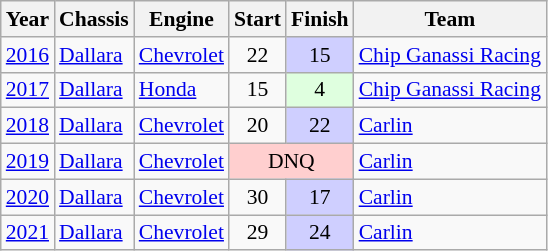<table class="wikitable" style="font-size: 90%;">
<tr>
<th>Year</th>
<th>Chassis</th>
<th>Engine</th>
<th>Start</th>
<th>Finish</th>
<th>Team</th>
</tr>
<tr>
<td><a href='#'>2016</a></td>
<td><a href='#'>Dallara</a></td>
<td><a href='#'>Chevrolet</a></td>
<td align=center>22</td>
<td style="background:#CFCFFF;" align=center>15</td>
<td nowrap><a href='#'>Chip Ganassi Racing</a></td>
</tr>
<tr>
<td><a href='#'>2017</a></td>
<td><a href='#'>Dallara</a></td>
<td><a href='#'>Honda</a></td>
<td align=center>15</td>
<td style="background:#DFFFDF;" align=center>4</td>
<td><a href='#'>Chip Ganassi Racing</a></td>
</tr>
<tr>
<td><a href='#'>2018</a></td>
<td><a href='#'>Dallara</a></td>
<td><a href='#'>Chevrolet</a></td>
<td align=center>20</td>
<td style="background:#CFCFFF;" align=center>22</td>
<td><a href='#'>Carlin</a></td>
</tr>
<tr>
<td><a href='#'>2019</a></td>
<td><a href='#'>Dallara</a></td>
<td><a href='#'>Chevrolet</a></td>
<td align=center colspan=2 style="background:#FFCFCF;">DNQ</td>
<td><a href='#'>Carlin</a></td>
</tr>
<tr>
<td><a href='#'>2020</a></td>
<td><a href='#'>Dallara</a></td>
<td><a href='#'>Chevrolet</a></td>
<td align=center>30</td>
<td align=center style="background:#CFCFFF;">17</td>
<td><a href='#'>Carlin</a></td>
</tr>
<tr>
<td><a href='#'>2021</a></td>
<td><a href='#'>Dallara</a></td>
<td><a href='#'>Chevrolet</a></td>
<td align=center>29</td>
<td align=center style="background:#CFCFFF;">24</td>
<td><a href='#'>Carlin</a></td>
</tr>
</table>
